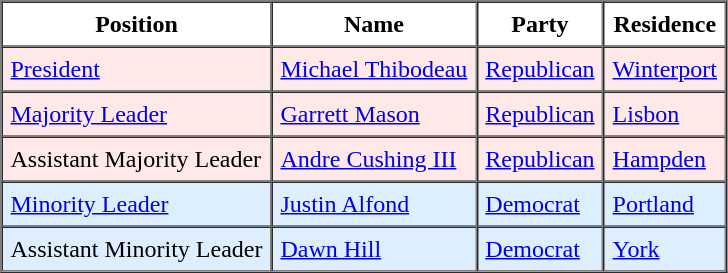<table table border="1" cellspacing=0 cellpadding="5">
<tr>
<th>Position</th>
<th>Name</th>
<th>Party</th>
<th>Residence</th>
</tr>
<tr>
</tr>
<tr bgcolor=#FFE8E8>
<td><a href='#'>President</a></td>
<td><a href='#'>Michael Thibodeau</a></td>
<td><a href='#'>Republican</a></td>
<td><a href='#'>Winterport</a></td>
</tr>
<tr>
</tr>
<tr bgcolor=#FFE8E8>
<td><a href='#'>Majority Leader</a></td>
<td><a href='#'>Garrett Mason</a></td>
<td><a href='#'>Republican</a></td>
<td><a href='#'>Lisbon</a></td>
</tr>
<tr>
</tr>
<tr bgcolor=#FFE8E8>
<td>Assistant Majority Leader</td>
<td><a href='#'>Andre Cushing III</a></td>
<td><a href='#'>Republican</a></td>
<td><a href='#'>Hampden</a></td>
</tr>
<tr>
</tr>
<tr bgcolor=#DDEEFF>
<td><a href='#'>Minority Leader</a></td>
<td><a href='#'>Justin Alfond</a></td>
<td><a href='#'>Democrat</a></td>
<td><a href='#'>Portland</a></td>
</tr>
<tr>
</tr>
<tr bgcolor=#DDEEFF>
<td>Assistant Minority Leader</td>
<td><a href='#'>Dawn Hill</a></td>
<td><a href='#'>Democrat</a></td>
<td><a href='#'>York</a></td>
</tr>
</table>
